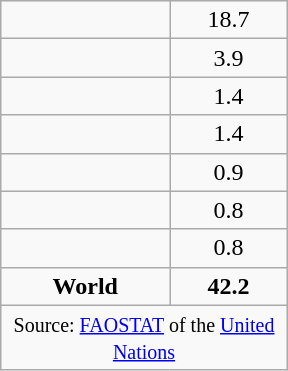<table class="wikitable" style="float:right; width:12em; text-align:center;">
<tr>
<td></td>
<td>18.7</td>
</tr>
<tr>
<td></td>
<td>3.9</td>
</tr>
<tr>
<td></td>
<td>1.4</td>
</tr>
<tr>
<td></td>
<td>1.4</td>
</tr>
<tr>
<td></td>
<td>0.9</td>
</tr>
<tr>
<td></td>
<td>0.8</td>
</tr>
<tr>
<td></td>
<td>0.8</td>
</tr>
<tr>
<td><strong>World</strong></td>
<td><strong>42.2</strong></td>
</tr>
<tr>
<td colspan="2" style="text-align: center;"><small>Source: <a href='#'>FAOSTAT</a> of the <a href='#'>United Nations</a></small></td>
</tr>
</table>
